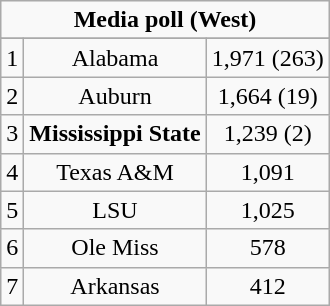<table class="wikitable">
<tr align="center">
<td align="center" Colspan="3"><strong>Media poll (West)</strong></td>
</tr>
<tr align="center">
</tr>
<tr align="center">
<td>1</td>
<td>Alabama</td>
<td>1,971 (263)</td>
</tr>
<tr align="center">
<td>2</td>
<td>Auburn</td>
<td>1,664 (19)</td>
</tr>
<tr align="center">
<td>3</td>
<td><strong>Mississippi State</strong></td>
<td>1,239 (2)</td>
</tr>
<tr align="center">
<td>4</td>
<td>Texas A&M</td>
<td>1,091</td>
</tr>
<tr align="center">
<td>5</td>
<td>LSU</td>
<td>1,025</td>
</tr>
<tr align="center">
<td>6</td>
<td>Ole Miss</td>
<td>578</td>
</tr>
<tr align="center">
<td>7</td>
<td>Arkansas</td>
<td>412</td>
</tr>
</table>
